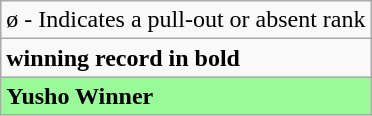<table class="wikitable">
<tr>
<td>ø - Indicates a pull-out or absent rank</td>
</tr>
<tr>
<td><strong>winning record in bold</strong></td>
</tr>
<tr>
<td style="background: PaleGreen;"><strong>Yusho Winner</strong></td>
</tr>
</table>
